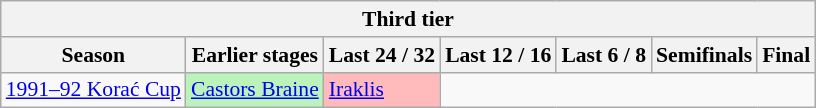<table class="wikitable" style="font-size:90%">
<tr>
<th colspan=7>Third tier</th>
</tr>
<tr>
<th>Season</th>
<th>Earlier stages</th>
<th>Last 24 / 32</th>
<th>Last 12 / 16</th>
<th>Last 6 / 8</th>
<th>Semifinals</th>
<th>Final</th>
</tr>
<tr>
<td><a href='#'>1991–92 Korać Cup</a></td>
<td bgcolor=#BBF3BB> <a href='#'>Castors Braine</a></td>
<td bgcolor=#FFBBBB> <a href='#'>Iraklis</a></td>
</tr>
</table>
